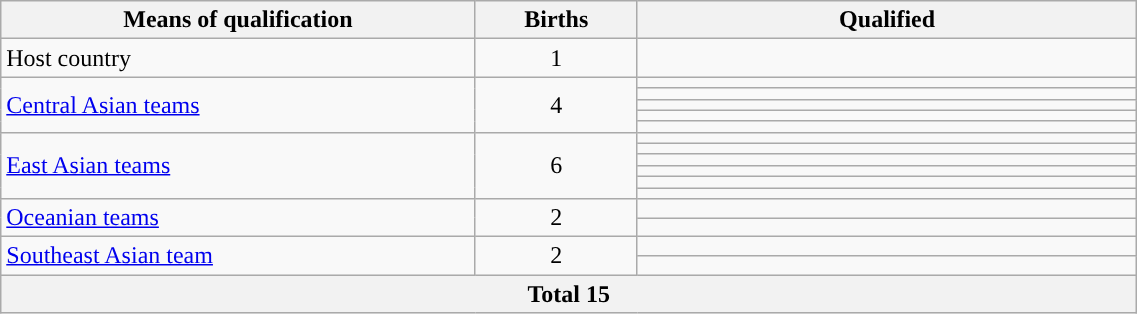<table class="wikitable" style="margin:0; width:60%;">
<tr>
<th style="margin:0; width:38%;">Means of qualification</th>
<th style="margin:0; width:13%;">Births</th>
<th style="margin:0; width:40%;">Qualified</th>
</tr>
<tr>
<td>Host country</td>
<td align=center>1</td>
<td></td>
</tr>
<tr>
<td rowspan=5><a href='#'>Central Asian teams</a></td>
<td rowspan=5 align=center>4</td>
<td></td>
</tr>
<tr>
<td></td>
</tr>
<tr>
<td></td>
</tr>
<tr>
<td></td>
</tr>
<tr>
<td></td>
</tr>
<tr>
<td rowspan=6><a href='#'>East Asian teams</a></td>
<td rowspan=6 align=center>6</td>
<td></td>
</tr>
<tr>
<td></td>
</tr>
<tr>
<td></td>
</tr>
<tr>
<td></td>
</tr>
<tr>
<td></td>
</tr>
<tr>
<td></td>
</tr>
<tr>
<td rowspan=2><a href='#'>Oceanian teams</a></td>
<td rowspan=2 align=center>2</td>
<td></td>
</tr>
<tr>
<td></td>
</tr>
<tr>
<td rowspan=2><a href='#'>Southeast Asian team</a></td>
<td rowspan=2 align=center>2</td>
<td></td>
</tr>
<tr>
<td></td>
</tr>
<tr>
<th colspan=4>Total 15</th>
</tr>
</table>
